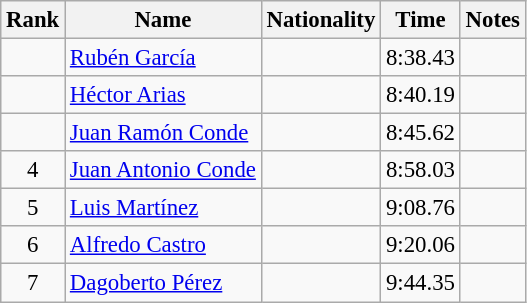<table class="wikitable sortable" style="text-align:center;font-size:95%">
<tr>
<th>Rank</th>
<th>Name</th>
<th>Nationality</th>
<th>Time</th>
<th>Notes</th>
</tr>
<tr>
<td></td>
<td align=left><a href='#'>Rubén García</a></td>
<td align=left></td>
<td>8:38.43</td>
<td></td>
</tr>
<tr>
<td></td>
<td align=left><a href='#'>Héctor Arias</a></td>
<td align=left></td>
<td>8:40.19</td>
<td></td>
</tr>
<tr>
<td></td>
<td align=left><a href='#'>Juan Ramón Conde</a></td>
<td align=left></td>
<td>8:45.62</td>
<td></td>
</tr>
<tr>
<td>4</td>
<td align=left><a href='#'>Juan Antonio Conde</a></td>
<td align=left></td>
<td>8:58.03</td>
<td></td>
</tr>
<tr>
<td>5</td>
<td align=left><a href='#'>Luis Martínez</a></td>
<td align=left></td>
<td>9:08.76</td>
<td></td>
</tr>
<tr>
<td>6</td>
<td align=left><a href='#'>Alfredo Castro</a></td>
<td align=left></td>
<td>9:20.06</td>
<td></td>
</tr>
<tr>
<td>7</td>
<td align=left><a href='#'>Dagoberto Pérez</a></td>
<td align=left></td>
<td>9:44.35</td>
<td></td>
</tr>
</table>
